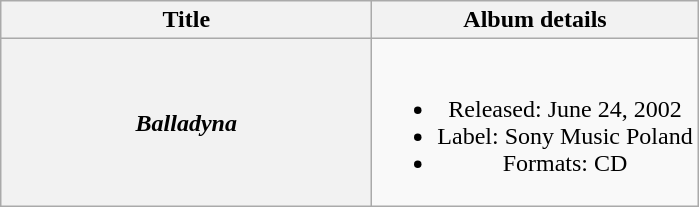<table class="wikitable plainrowheaders" style="text-align:center;">
<tr>
<th scope="col" style="width:15em;">Title</th>
<th scope="col">Album details</th>
</tr>
<tr>
<th scope="row"><em>Balladyna</em></th>
<td><br><ul><li>Released: June 24, 2002</li><li>Label: Sony Music Poland</li><li>Formats: CD</li></ul></td>
</tr>
</table>
